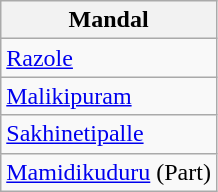<table class="wikitable sortable static-row-numbers static-row-header-hash">
<tr>
<th>Mandal</th>
</tr>
<tr>
<td><a href='#'>Razole</a></td>
</tr>
<tr>
<td><a href='#'>Malikipuram</a></td>
</tr>
<tr>
<td><a href='#'>Sakhinetipalle</a></td>
</tr>
<tr>
<td><a href='#'>Mamidikuduru</a> (Part)</td>
</tr>
</table>
